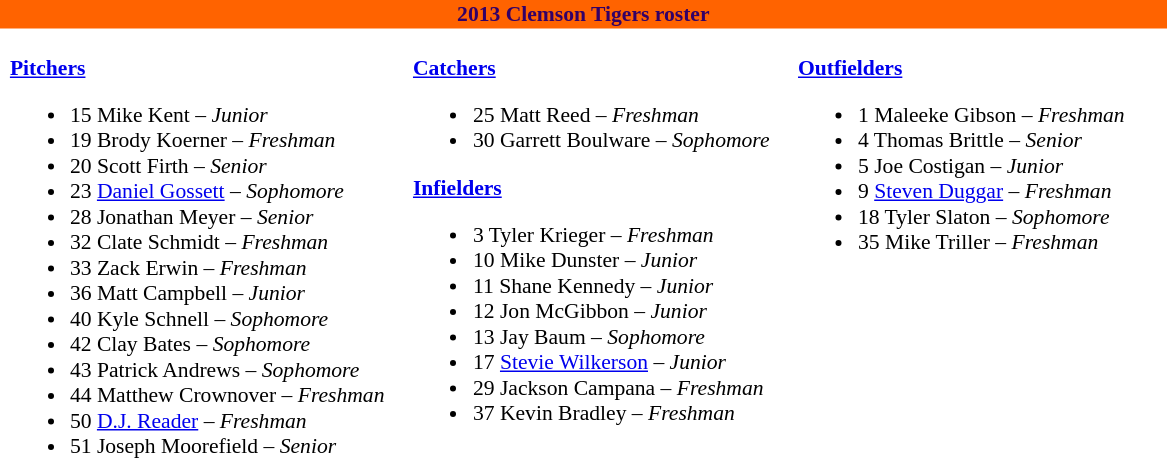<table class="toccolours" style="border-collapse:collapse; font-size:90%;">
<tr>
<th colspan="9" style="background:#FF6300;color:#330066;text-align:center;">2013 Clemson Tigers roster</th>
</tr>
<tr>
</tr>
<tr>
<td width="03"> </td>
<td valign="top"><br><strong><a href='#'>Pitchers</a></strong><ul><li>15 Mike Kent – <em> Junior</em></li><li>19 Brody Koerner – <em>Freshman</em></li><li>20 Scott Firth – <em>Senior</em></li><li>23 <a href='#'>Daniel Gossett</a> – <em>Sophomore</em></li><li>28 Jonathan Meyer – <em>Senior</em></li><li>32 Clate Schmidt – <em>Freshman</em></li><li>33 Zack Erwin – <em>Freshman</em></li><li>36 Matt Campbell – <em>Junior</em></li><li>40 Kyle Schnell – <em>Sophomore</em></li><li>42 Clay Bates – <em> Sophomore</em></li><li>43 Patrick Andrews – <em>Sophomore</em></li><li>44 Matthew Crownover – <em>Freshman</em></li><li>50 <a href='#'>D.J. Reader</a> – <em>Freshman</em></li><li>51 Joseph Moorefield – <em> Senior</em></li></ul></td>
<td width="15"> </td>
<td valign="top"><br><strong><a href='#'>Catchers</a></strong><ul><li>25 Matt Reed – <em>Freshman</em></li><li>30 Garrett Boulware – <em>Sophomore</em></li></ul><strong><a href='#'>Infielders</a></strong><ul><li>3 Tyler Krieger – <em>Freshman</em></li><li>10 Mike Dunster – <em>Junior</em></li><li>11 Shane Kennedy – <em>Junior</em></li><li>12 Jon McGibbon – <em>Junior</em></li><li>13 Jay Baum – <em>Sophomore</em></li><li>17 <a href='#'>Stevie Wilkerson</a> – <em>Junior</em></li><li>29 Jackson Campana – <em>Freshman</em></li><li>37 Kevin Bradley – <em>Freshman</em></li></ul></td>
<td width="15"> </td>
<td valign="top"><br><strong><a href='#'>Outfielders</a></strong><ul><li>1 Maleeke Gibson – <em>Freshman</em></li><li>4 Thomas Brittle – <em> Senior</em></li><li>5 Joe Costigan – <em>Junior</em></li><li>9 <a href='#'>Steven Duggar</a> – <em>Freshman</em></li><li>18 Tyler Slaton – <em>Sophomore</em></li><li>35 Mike Triller – <em> Freshman</em></li></ul></td>
<td width="25"> </td>
</tr>
</table>
